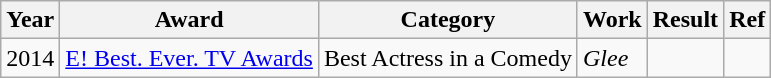<table class="wikitable">
<tr>
<th>Year</th>
<th>Award</th>
<th>Category</th>
<th>Work</th>
<th>Result</th>
<th>Ref</th>
</tr>
<tr>
<td>2014</td>
<td><a href='#'>E! Best. Ever. TV Awards</a></td>
<td>Best Actress in a Comedy</td>
<td><em>Glee</em></td>
<td></td>
<td></td>
</tr>
</table>
